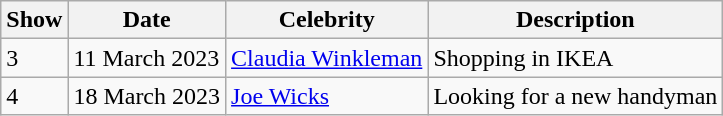<table class="wikitable">
<tr>
<th>Show</th>
<th>Date</th>
<th>Celebrity</th>
<th>Description</th>
</tr>
<tr>
<td>3</td>
<td>11 March 2023</td>
<td><a href='#'>Claudia Winkleman</a></td>
<td>Shopping in IKEA</td>
</tr>
<tr>
<td>4</td>
<td>18 March 2023</td>
<td><a href='#'>Joe Wicks</a></td>
<td>Looking for a new handyman</td>
</tr>
</table>
